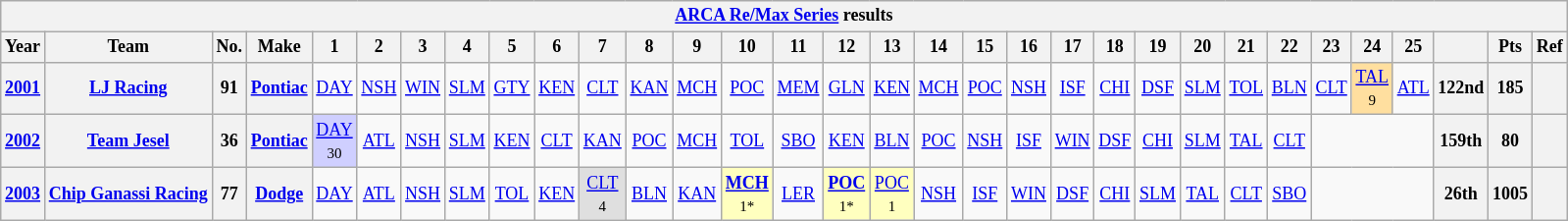<table class="wikitable" style="text-align:center; font-size:75%">
<tr>
<th colspan=32><a href='#'>ARCA Re/Max Series</a> results</th>
</tr>
<tr>
<th>Year</th>
<th>Team</th>
<th>No.</th>
<th>Make</th>
<th>1</th>
<th>2</th>
<th>3</th>
<th>4</th>
<th>5</th>
<th>6</th>
<th>7</th>
<th>8</th>
<th>9</th>
<th>10</th>
<th>11</th>
<th>12</th>
<th>13</th>
<th>14</th>
<th>15</th>
<th>16</th>
<th>17</th>
<th>18</th>
<th>19</th>
<th>20</th>
<th>21</th>
<th>22</th>
<th>23</th>
<th>24</th>
<th>25</th>
<th></th>
<th>Pts</th>
<th>Ref</th>
</tr>
<tr>
<th><a href='#'>2001</a></th>
<th><a href='#'>LJ Racing</a></th>
<th>91</th>
<th><a href='#'>Pontiac</a></th>
<td><a href='#'>DAY</a></td>
<td><a href='#'>NSH</a></td>
<td><a href='#'>WIN</a></td>
<td><a href='#'>SLM</a></td>
<td><a href='#'>GTY</a></td>
<td><a href='#'>KEN</a></td>
<td><a href='#'>CLT</a></td>
<td><a href='#'>KAN</a></td>
<td><a href='#'>MCH</a></td>
<td><a href='#'>POC</a></td>
<td><a href='#'>MEM</a></td>
<td><a href='#'>GLN</a></td>
<td><a href='#'>KEN</a></td>
<td><a href='#'>MCH</a></td>
<td><a href='#'>POC</a></td>
<td><a href='#'>NSH</a></td>
<td><a href='#'>ISF</a></td>
<td><a href='#'>CHI</a></td>
<td><a href='#'>DSF</a></td>
<td><a href='#'>SLM</a></td>
<td><a href='#'>TOL</a></td>
<td><a href='#'>BLN</a></td>
<td><a href='#'>CLT</a></td>
<td style="background:#FFDF9F;"><a href='#'>TAL</a><br><small>9</small></td>
<td><a href='#'>ATL</a></td>
<th>122nd</th>
<th>185</th>
<th></th>
</tr>
<tr>
<th><a href='#'>2002</a></th>
<th><a href='#'>Team Jesel</a></th>
<th>36</th>
<th><a href='#'>Pontiac</a></th>
<td style="background:#CFCFFF;"><a href='#'>DAY</a><br><small>30</small></td>
<td><a href='#'>ATL</a></td>
<td><a href='#'>NSH</a></td>
<td><a href='#'>SLM</a></td>
<td><a href='#'>KEN</a></td>
<td><a href='#'>CLT</a></td>
<td><a href='#'>KAN</a></td>
<td><a href='#'>POC</a></td>
<td><a href='#'>MCH</a></td>
<td><a href='#'>TOL</a></td>
<td><a href='#'>SBO</a></td>
<td><a href='#'>KEN</a></td>
<td><a href='#'>BLN</a></td>
<td><a href='#'>POC</a></td>
<td><a href='#'>NSH</a></td>
<td><a href='#'>ISF</a></td>
<td><a href='#'>WIN</a></td>
<td><a href='#'>DSF</a></td>
<td><a href='#'>CHI</a></td>
<td><a href='#'>SLM</a></td>
<td><a href='#'>TAL</a></td>
<td><a href='#'>CLT</a></td>
<td colspan=3></td>
<th>159th</th>
<th>80</th>
<th></th>
</tr>
<tr>
<th><a href='#'>2003</a></th>
<th><a href='#'>Chip Ganassi Racing</a></th>
<th>77</th>
<th><a href='#'>Dodge</a></th>
<td><a href='#'>DAY</a></td>
<td><a href='#'>ATL</a></td>
<td><a href='#'>NSH</a></td>
<td><a href='#'>SLM</a></td>
<td><a href='#'>TOL</a></td>
<td><a href='#'>KEN</a></td>
<td style="background:#DFDFDF;"><a href='#'>CLT</a><br><small>4</small></td>
<td><a href='#'>BLN</a></td>
<td><a href='#'>KAN</a></td>
<td style="background:#FFFFBF;"><strong><a href='#'>MCH</a></strong><br><small>1*</small></td>
<td><a href='#'>LER</a></td>
<td style="background:#FFFFBF;"><strong><a href='#'>POC</a></strong><br><small>1*</small></td>
<td style="background:#FFFFBF;"><a href='#'>POC</a><br><small>1</small></td>
<td><a href='#'>NSH</a></td>
<td><a href='#'>ISF</a></td>
<td><a href='#'>WIN</a></td>
<td><a href='#'>DSF</a></td>
<td><a href='#'>CHI</a></td>
<td><a href='#'>SLM</a></td>
<td><a href='#'>TAL</a></td>
<td><a href='#'>CLT</a></td>
<td><a href='#'>SBO</a></td>
<td colspan=3></td>
<th>26th</th>
<th>1005</th>
<th></th>
</tr>
</table>
